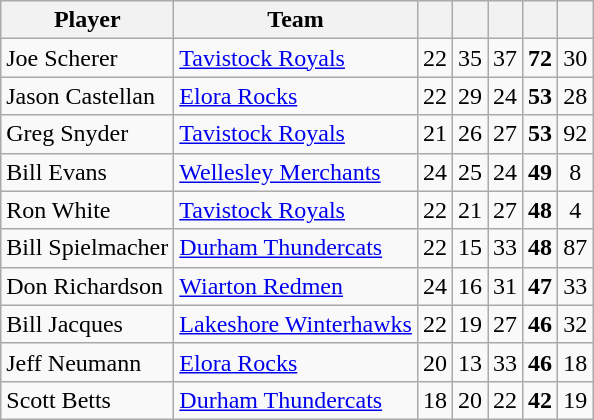<table class="wikitable" style="text-align:center">
<tr>
<th width:30%;">Player</th>
<th width:30%;">Team</th>
<th width:7.5%;"></th>
<th width:7.5%;"></th>
<th width:7.5%;"></th>
<th width:7.5%;"></th>
<th width:7.5%;"></th>
</tr>
<tr>
<td align=left>Joe Scherer</td>
<td align=left><a href='#'>Tavistock Royals</a></td>
<td>22</td>
<td>35</td>
<td>37</td>
<td><strong>72</strong></td>
<td>30</td>
</tr>
<tr>
<td align=left>Jason Castellan</td>
<td align=left><a href='#'>Elora Rocks</a></td>
<td>22</td>
<td>29</td>
<td>24</td>
<td><strong>53</strong></td>
<td>28</td>
</tr>
<tr>
<td align=left>Greg Snyder</td>
<td align=left><a href='#'>Tavistock Royals</a></td>
<td>21</td>
<td>26</td>
<td>27</td>
<td><strong>53</strong></td>
<td>92</td>
</tr>
<tr>
<td align=left>Bill Evans</td>
<td align=left><a href='#'>Wellesley Merchants</a></td>
<td>24</td>
<td>25</td>
<td>24</td>
<td><strong>49</strong></td>
<td>8</td>
</tr>
<tr>
<td align=left>Ron White</td>
<td align=left><a href='#'>Tavistock Royals</a></td>
<td>22</td>
<td>21</td>
<td>27</td>
<td><strong>48</strong></td>
<td>4</td>
</tr>
<tr>
<td align=left>Bill Spielmacher</td>
<td align=left><a href='#'>Durham Thundercats</a></td>
<td>22</td>
<td>15</td>
<td>33</td>
<td><strong>48</strong></td>
<td>87</td>
</tr>
<tr>
<td align=left>Don Richardson</td>
<td align=left><a href='#'>Wiarton Redmen</a></td>
<td>24</td>
<td>16</td>
<td>31</td>
<td><strong>47</strong></td>
<td>33</td>
</tr>
<tr>
<td align=left>Bill Jacques</td>
<td align=left><a href='#'>Lakeshore Winterhawks</a></td>
<td>22</td>
<td>19</td>
<td>27</td>
<td><strong>46</strong></td>
<td>32</td>
</tr>
<tr>
<td align=left>Jeff Neumann</td>
<td align=left><a href='#'>Elora Rocks</a></td>
<td>20</td>
<td>13</td>
<td>33</td>
<td><strong>46</strong></td>
<td>18</td>
</tr>
<tr>
<td align=left>Scott Betts</td>
<td align=left><a href='#'>Durham Thundercats</a></td>
<td>18</td>
<td>20</td>
<td>22</td>
<td><strong>42</strong></td>
<td>19</td>
</tr>
</table>
